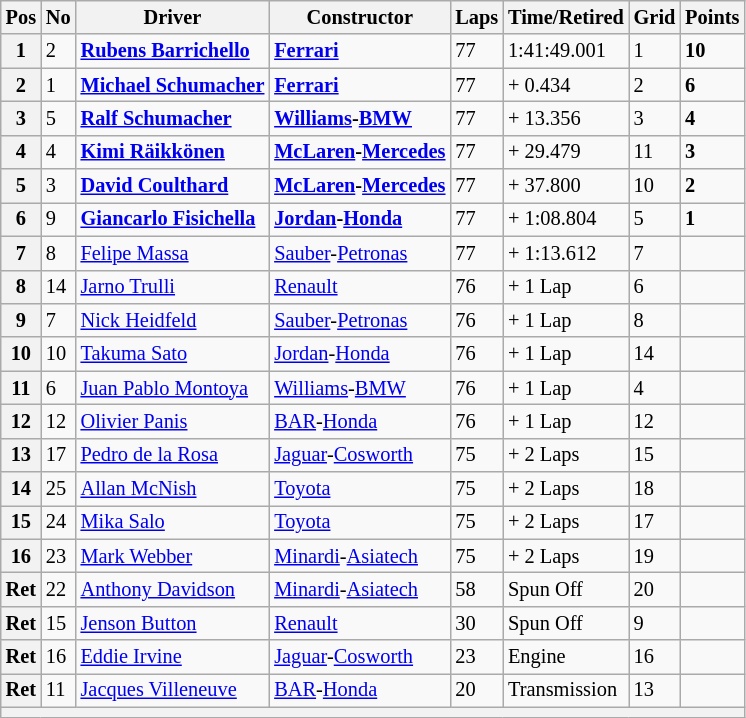<table class="wikitable sortable" style="font-size: 85%;">
<tr>
<th>Pos</th>
<th>No</th>
<th>Driver</th>
<th>Constructor</th>
<th>Laps</th>
<th>Time/Retired</th>
<th>Grid</th>
<th>Points</th>
</tr>
<tr>
<th>1</th>
<td>2</td>
<td> <strong><a href='#'>Rubens Barrichello</a></strong></td>
<td><strong><a href='#'>Ferrari</a></strong></td>
<td>77</td>
<td>1:41:49.001</td>
<td>1</td>
<td><strong>10</strong></td>
</tr>
<tr>
<th>2</th>
<td>1</td>
<td> <strong><a href='#'>Michael Schumacher</a></strong></td>
<td><strong><a href='#'>Ferrari</a></strong></td>
<td>77</td>
<td>+ 0.434</td>
<td>2</td>
<td><strong>6</strong></td>
</tr>
<tr>
<th>3</th>
<td>5</td>
<td> <strong><a href='#'>Ralf Schumacher</a></strong></td>
<td><strong><a href='#'>Williams</a>-<a href='#'>BMW</a></strong></td>
<td>77</td>
<td>+ 13.356</td>
<td>3</td>
<td><strong>4</strong></td>
</tr>
<tr>
<th>4</th>
<td>4</td>
<td> <strong><a href='#'>Kimi Räikkönen</a></strong></td>
<td><strong><a href='#'>McLaren</a>-<a href='#'>Mercedes</a></strong></td>
<td>77</td>
<td>+ 29.479</td>
<td>11</td>
<td><strong>3</strong></td>
</tr>
<tr>
<th>5</th>
<td>3</td>
<td> <strong><a href='#'>David Coulthard</a></strong></td>
<td><strong><a href='#'>McLaren</a>-<a href='#'>Mercedes</a></strong></td>
<td>77</td>
<td>+ 37.800</td>
<td>10</td>
<td><strong>2</strong></td>
</tr>
<tr>
<th>6</th>
<td>9</td>
<td> <strong><a href='#'>Giancarlo Fisichella</a></strong></td>
<td><strong><a href='#'>Jordan</a>-<a href='#'>Honda</a></strong></td>
<td>77</td>
<td>+ 1:08.804</td>
<td>5</td>
<td><strong>1</strong></td>
</tr>
<tr>
<th>7</th>
<td>8</td>
<td> <a href='#'>Felipe Massa</a></td>
<td><a href='#'>Sauber</a>-<a href='#'>Petronas</a></td>
<td>77</td>
<td>+ 1:13.612</td>
<td>7</td>
<td> </td>
</tr>
<tr>
<th>8</th>
<td>14</td>
<td> <a href='#'>Jarno Trulli</a></td>
<td><a href='#'>Renault</a></td>
<td>76</td>
<td>+ 1 Lap</td>
<td>6</td>
<td> </td>
</tr>
<tr>
<th>9</th>
<td>7</td>
<td> <a href='#'>Nick Heidfeld</a></td>
<td><a href='#'>Sauber</a>-<a href='#'>Petronas</a></td>
<td>76</td>
<td>+ 1 Lap</td>
<td>8</td>
<td> </td>
</tr>
<tr>
<th>10</th>
<td>10</td>
<td> <a href='#'>Takuma Sato</a></td>
<td><a href='#'>Jordan</a>-<a href='#'>Honda</a></td>
<td>76</td>
<td>+ 1 Lap</td>
<td>14</td>
<td> </td>
</tr>
<tr>
<th>11</th>
<td>6</td>
<td> <a href='#'>Juan Pablo Montoya</a></td>
<td><a href='#'>Williams</a>-<a href='#'>BMW</a></td>
<td>76</td>
<td>+ 1 Lap</td>
<td>4</td>
<td> </td>
</tr>
<tr>
<th>12</th>
<td>12</td>
<td> <a href='#'>Olivier Panis</a></td>
<td><a href='#'>BAR</a>-<a href='#'>Honda</a></td>
<td>76</td>
<td>+ 1 Lap</td>
<td>12</td>
<td> </td>
</tr>
<tr>
<th>13</th>
<td>17</td>
<td> <a href='#'>Pedro de la Rosa</a></td>
<td><a href='#'>Jaguar</a>-<a href='#'>Cosworth</a></td>
<td>75</td>
<td>+ 2 Laps</td>
<td>15</td>
<td> </td>
</tr>
<tr>
<th>14</th>
<td>25</td>
<td> <a href='#'>Allan McNish</a></td>
<td><a href='#'>Toyota</a></td>
<td>75</td>
<td>+ 2 Laps</td>
<td>18</td>
<td> </td>
</tr>
<tr>
<th>15</th>
<td>24</td>
<td> <a href='#'>Mika Salo</a></td>
<td><a href='#'>Toyota</a></td>
<td>75</td>
<td>+ 2 Laps</td>
<td>17</td>
<td> </td>
</tr>
<tr>
<th>16</th>
<td>23</td>
<td> <a href='#'>Mark Webber</a></td>
<td><a href='#'>Minardi</a>-<a href='#'>Asiatech</a></td>
<td>75</td>
<td>+ 2 Laps</td>
<td>19</td>
<td> </td>
</tr>
<tr>
<th>Ret</th>
<td>22</td>
<td> <a href='#'>Anthony Davidson</a></td>
<td><a href='#'>Minardi</a>-<a href='#'>Asiatech</a></td>
<td>58</td>
<td>Spun Off</td>
<td>20</td>
<td> </td>
</tr>
<tr>
<th>Ret</th>
<td>15</td>
<td> <a href='#'>Jenson Button</a></td>
<td><a href='#'>Renault</a></td>
<td>30</td>
<td>Spun Off</td>
<td>9</td>
<td> </td>
</tr>
<tr>
<th>Ret</th>
<td>16</td>
<td> <a href='#'>Eddie Irvine</a></td>
<td><a href='#'>Jaguar</a>-<a href='#'>Cosworth</a></td>
<td>23</td>
<td>Engine</td>
<td>16</td>
<td> </td>
</tr>
<tr>
<th>Ret</th>
<td>11</td>
<td> <a href='#'>Jacques Villeneuve</a></td>
<td><a href='#'>BAR</a>-<a href='#'>Honda</a></td>
<td>20</td>
<td>Transmission</td>
<td>13</td>
<td> </td>
</tr>
<tr>
<th colspan="8"></th>
</tr>
</table>
